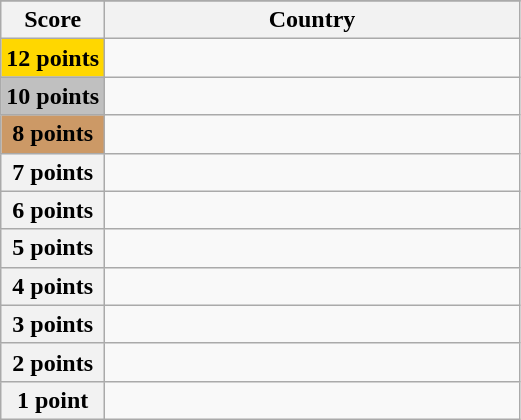<table class="wikitable">
<tr>
</tr>
<tr>
<th scope="col" width="20%">Score</th>
<th scope="col">Country</th>
</tr>
<tr>
<th scope="row" style="background:gold">12 points</th>
<td></td>
</tr>
<tr>
<th scope="row" style="background:silver">10 points</th>
<td></td>
</tr>
<tr>
<th scope="row" style="background:#CC9966">8 points</th>
<td></td>
</tr>
<tr>
<th scope="row">7 points</th>
<td></td>
</tr>
<tr>
<th scope="row">6 points</th>
<td></td>
</tr>
<tr>
<th scope="row">5 points</th>
<td></td>
</tr>
<tr>
<th scope="row">4 points</th>
<td></td>
</tr>
<tr>
<th scope="row">3 points</th>
<td></td>
</tr>
<tr>
<th scope="row">2 points</th>
<td></td>
</tr>
<tr>
<th scope="row">1 point</th>
<td></td>
</tr>
</table>
